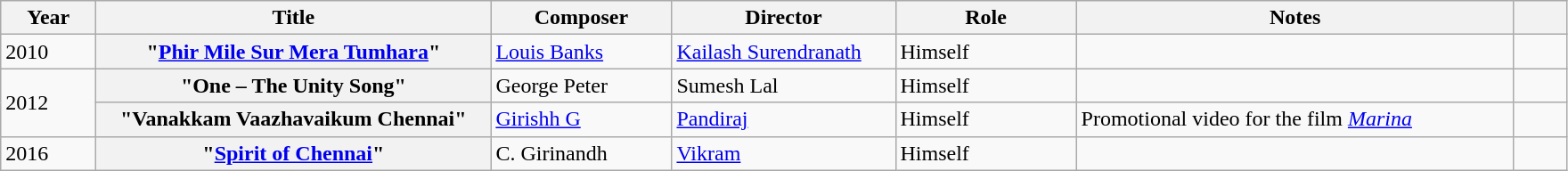<table class="wikitable plainrowheaders unsortable" style="text-align: margin;">
<tr>
<th scope="col" style="width: 4em;">Year</th>
<th scope="col" style="width: 18em;">Title</th>
<th scope="col" style="width: 8em;">Composer</th>
<th scope="col" style="width: 10em;">Director</th>
<th scope="col" style="width: 8em;">Role</th>
<th scope="col" style="width: 20em;">Notes</th>
<th scope="col" style="width: 2em;"></th>
</tr>
<tr>
<td>2010</td>
<th scope="row">"<a href='#'>Phir Mile Sur Mera Tumhara</a>"</th>
<td><a href='#'>Louis Banks</a></td>
<td><a href='#'>Kailash Surendranath</a></td>
<td>Himself</td>
<td></td>
<td style="text-align: center;"></td>
</tr>
<tr>
<td rowspan="2">2012</td>
<th scope="row">"One – The Unity Song"</th>
<td>George Peter</td>
<td>Sumesh Lal</td>
<td>Himself</td>
<td></td>
<td style="text-align: center;"></td>
</tr>
<tr>
<th scope="row">"Vanakkam Vaazhavaikum Chennai"</th>
<td><a href='#'>Girishh G</a></td>
<td><a href='#'>Pandiraj</a></td>
<td>Himself</td>
<td>Promotional video for the film <em><a href='#'>Marina</a></em></td>
<td style="text-align: center;"></td>
</tr>
<tr>
<td>2016</td>
<th scope="row">"<a href='#'>Spirit of Chennai</a>"</th>
<td>C. Girinandh</td>
<td><a href='#'>Vikram</a></td>
<td>Himself</td>
<td></td>
<td style="text-align: center;"></td>
</tr>
</table>
